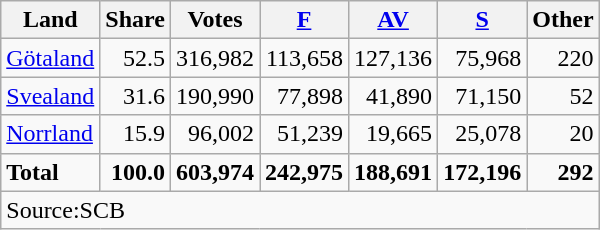<table class="wikitable sortable" style=text-align:right>
<tr>
<th>Land</th>
<th>Share</th>
<th>Votes</th>
<th><a href='#'>F</a></th>
<th><a href='#'>AV</a></th>
<th><a href='#'>S</a></th>
<th>Other</th>
</tr>
<tr>
<td align=left><a href='#'>Götaland</a></td>
<td>52.5</td>
<td>316,982</td>
<td>113,658</td>
<td>127,136</td>
<td>75,968</td>
<td>220</td>
</tr>
<tr>
<td align=left><a href='#'>Svealand</a></td>
<td>31.6</td>
<td>190,990</td>
<td>77,898</td>
<td>41,890</td>
<td>71,150</td>
<td>52</td>
</tr>
<tr>
<td align=left><a href='#'>Norrland</a></td>
<td>15.9</td>
<td>96,002</td>
<td>51,239</td>
<td>19,665</td>
<td>25,078</td>
<td>20</td>
</tr>
<tr>
<td align=left><strong>Total</strong></td>
<td><strong>100.0</strong></td>
<td><strong>603,974</strong></td>
<td><strong>242,975</strong></td>
<td><strong>188,691</strong></td>
<td><strong>172,196</strong></td>
<td><strong>292</strong></td>
</tr>
<tr>
<td align=left colspan=7>Source:SCB </td>
</tr>
</table>
